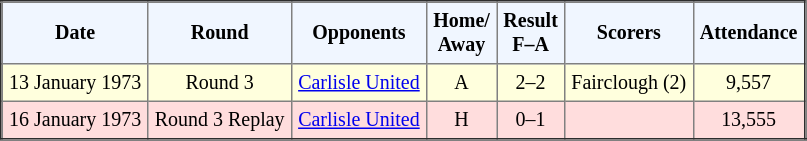<table border="2" cellpadding="4" style="border-collapse:collapse; text-align:center; font-size:smaller;">
<tr style="background:#f0f6ff;">
<th><strong>Date</strong></th>
<th><strong>Round</strong></th>
<th><strong>Opponents</strong></th>
<th><strong>Home/<br>Away</strong></th>
<th><strong>Result<br>F–A</strong></th>
<th><strong>Scorers</strong></th>
<th><strong>Attendance</strong></th>
</tr>
<tr bgcolor="#ffffdd">
<td>13 January 1973</td>
<td>Round 3</td>
<td><a href='#'>Carlisle United</a></td>
<td>A</td>
<td>2–2</td>
<td>Fairclough (2)</td>
<td>9,557</td>
</tr>
<tr bgcolor="#ffdddd">
<td>16 January 1973</td>
<td>Round 3 Replay</td>
<td><a href='#'>Carlisle United</a></td>
<td>H</td>
<td>0–1</td>
<td></td>
<td>13,555</td>
</tr>
</table>
